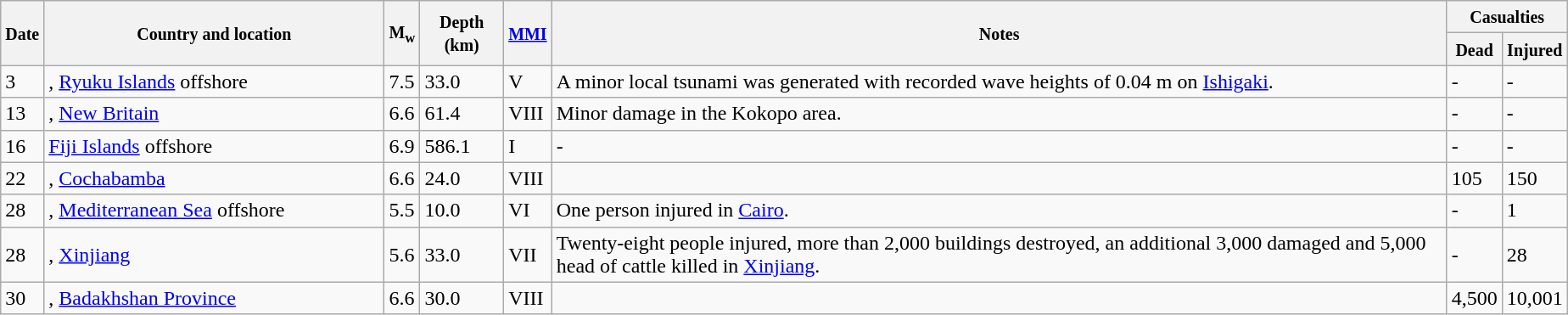<table class="wikitable sortable" style="border:1px black; margin-left:1em;">
<tr>
<th rowspan="2"><small>Date</small></th>
<th rowspan="2" style="width: 260px"><small>Country and location</small></th>
<th rowspan="2"><small>M<sub>w</sub></small></th>
<th rowspan="2"><small>Depth (km)</small></th>
<th rowspan="2"><small><a href='#'>MMI</a></small></th>
<th rowspan="2" class="unsortable"><small>Notes</small></th>
<th colspan="2"><small>Casualties</small></th>
</tr>
<tr>
<th><small>Dead</small></th>
<th><small>Injured</small></th>
</tr>
<tr>
<td>3</td>
<td>, <a href='#'>Ryuku Islands</a> offshore</td>
<td>7.5</td>
<td>33.0</td>
<td>V</td>
<td>A minor local tsunami was generated with recorded wave heights of 0.04 m on <a href='#'>Ishigaki</a>.</td>
<td>-</td>
<td>-</td>
</tr>
<tr>
<td>13</td>
<td>, <a href='#'>New Britain</a></td>
<td>6.6</td>
<td>61.4</td>
<td>VIII</td>
<td>Minor damage in the Kokopo area.</td>
<td>-</td>
<td>-</td>
</tr>
<tr>
<td>16</td>
<td> <a href='#'>Fiji Islands</a> offshore</td>
<td>6.9</td>
<td>586.1</td>
<td>I</td>
<td>-</td>
<td>-</td>
<td>-</td>
</tr>
<tr>
<td>22</td>
<td>, <a href='#'>Cochabamba</a></td>
<td>6.6</td>
<td>24.0</td>
<td>VIII</td>
<td></td>
<td>105</td>
<td>150</td>
</tr>
<tr>
<td>28</td>
<td>, <a href='#'>Mediterranean Sea</a> offshore</td>
<td>5.5</td>
<td>10.0</td>
<td>VI</td>
<td>One person injured in <a href='#'>Cairo</a>.</td>
<td>-</td>
<td>1</td>
</tr>
<tr>
<td>28</td>
<td>, <a href='#'>Xinjiang</a></td>
<td>5.6</td>
<td>33.0</td>
<td>VII</td>
<td>Twenty-eight people injured, more than 2,000 buildings destroyed, an additional 3,000 damaged and 5,000 head of cattle killed in <a href='#'>Xinjiang</a>.</td>
<td>-</td>
<td>28</td>
</tr>
<tr>
<td>30</td>
<td>, <a href='#'>Badakhshan Province</a></td>
<td>6.6</td>
<td>30.0</td>
<td>VIII</td>
<td></td>
<td>4,500</td>
<td>10,001</td>
</tr>
<tr>
</tr>
</table>
